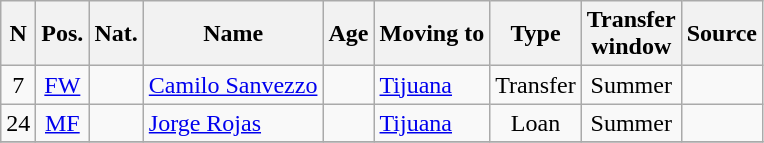<table class="wikitable sortable" style="text-align:center">
<tr>
<th>N</th>
<th>Pos.</th>
<th>Nat.</th>
<th>Name</th>
<th>Age</th>
<th>Moving to</th>
<th>Type</th>
<th>Transfer<br>window</th>
<th>Source</th>
</tr>
<tr>
<td>7</td>
<td><a href='#'>FW</a></td>
<td></td>
<td align=left><a href='#'>Camilo Sanvezzo</a></td>
<td></td>
<td align=left><a href='#'>Tijuana</a></td>
<td>Transfer</td>
<td>Summer</td>
<td></td>
</tr>
<tr>
<td>24</td>
<td><a href='#'>MF</a></td>
<td></td>
<td align=left><a href='#'>Jorge Rojas</a></td>
<td></td>
<td align=left><a href='#'>Tijuana</a></td>
<td>Loan</td>
<td>Summer</td>
<td></td>
</tr>
<tr>
</tr>
</table>
